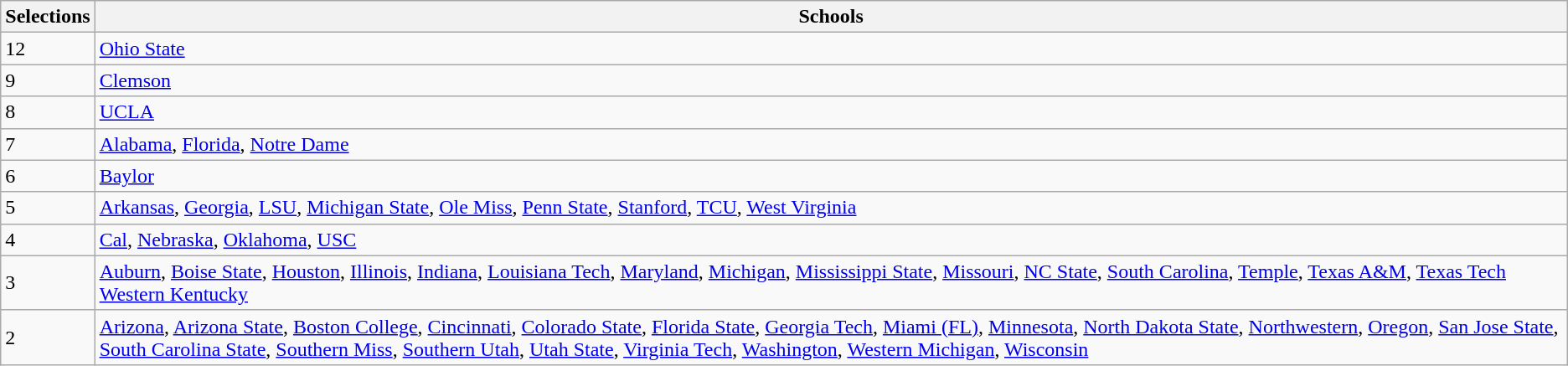<table class="wikitable sortable" style="text-align:left">
<tr>
<th>Selections</th>
<th class="unsortable">Schools</th>
</tr>
<tr>
<td>12</td>
<td><a href='#'>Ohio State</a></td>
</tr>
<tr>
<td>9</td>
<td><a href='#'>Clemson</a></td>
</tr>
<tr>
<td>8</td>
<td><a href='#'>UCLA</a></td>
</tr>
<tr>
<td>7</td>
<td><a href='#'>Alabama</a>, <a href='#'>Florida</a>, <a href='#'>Notre Dame</a></td>
</tr>
<tr>
<td>6</td>
<td><a href='#'>Baylor</a></td>
</tr>
<tr>
<td>5</td>
<td><a href='#'>Arkansas</a>, <a href='#'>Georgia</a>, <a href='#'>LSU</a>, <a href='#'>Michigan State</a>, <a href='#'>Ole Miss</a>, <a href='#'>Penn State</a>, <a href='#'>Stanford</a>, <a href='#'>TCU</a>, <a href='#'>West Virginia</a></td>
</tr>
<tr>
<td>4</td>
<td><a href='#'>Cal</a>, <a href='#'>Nebraska</a>, <a href='#'>Oklahoma</a>, <a href='#'>USC</a></td>
</tr>
<tr>
<td>3</td>
<td><a href='#'>Auburn</a>, <a href='#'>Boise State</a>, <a href='#'>Houston</a>, <a href='#'>Illinois</a>, <a href='#'>Indiana</a>, <a href='#'>Louisiana Tech</a>, <a href='#'>Maryland</a>, <a href='#'>Michigan</a>, <a href='#'>Mississippi State</a>, <a href='#'>Missouri</a>, <a href='#'>NC State</a>, <a href='#'>South Carolina</a>, <a href='#'>Temple</a>, <a href='#'>Texas A&M</a>, <a href='#'>Texas Tech</a> <a href='#'>Western Kentucky</a></td>
</tr>
<tr>
<td>2</td>
<td><a href='#'>Arizona</a>, <a href='#'>Arizona State</a>, <a href='#'>Boston College</a>, <a href='#'>Cincinnati</a>, <a href='#'>Colorado State</a>, <a href='#'>Florida State</a>, <a href='#'>Georgia Tech</a>, <a href='#'>Miami (FL)</a>, <a href='#'>Minnesota</a>, <a href='#'>North Dakota State</a>, <a href='#'>Northwestern</a>, <a href='#'>Oregon</a>, <a href='#'>San Jose State</a>, <a href='#'>South Carolina State</a>, <a href='#'>Southern Miss</a>, <a href='#'>Southern Utah</a>, <a href='#'>Utah State</a>, <a href='#'>Virginia Tech</a>, <a href='#'>Washington</a>, <a href='#'>Western Michigan</a>, <a href='#'>Wisconsin</a></td>
</tr>
</table>
